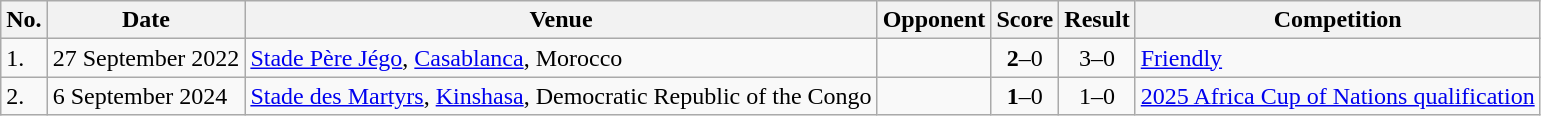<table class="wikitable">
<tr>
<th>No.</th>
<th>Date</th>
<th>Venue</th>
<th>Opponent</th>
<th>Score</th>
<th>Result</th>
<th>Competition</th>
</tr>
<tr>
<td>1.</td>
<td>27 September 2022</td>
<td><a href='#'>Stade Père Jégo</a>, <a href='#'>Casablanca</a>, Morocco</td>
<td></td>
<td align=center><strong>2</strong>–0</td>
<td align=center>3–0</td>
<td><a href='#'>Friendly</a></td>
</tr>
<tr>
<td>2.</td>
<td>6 September 2024</td>
<td><a href='#'>Stade des Martyrs</a>, <a href='#'>Kinshasa</a>, Democratic Republic of the Congo</td>
<td></td>
<td align=center><strong>1</strong>–0</td>
<td align=center>1–0</td>
<td><a href='#'>2025 Africa Cup of Nations qualification</a></td>
</tr>
</table>
